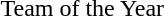<table>
<tr>
<td style="text-align:center;"><br>











Team of the Year </td>
</tr>
</table>
